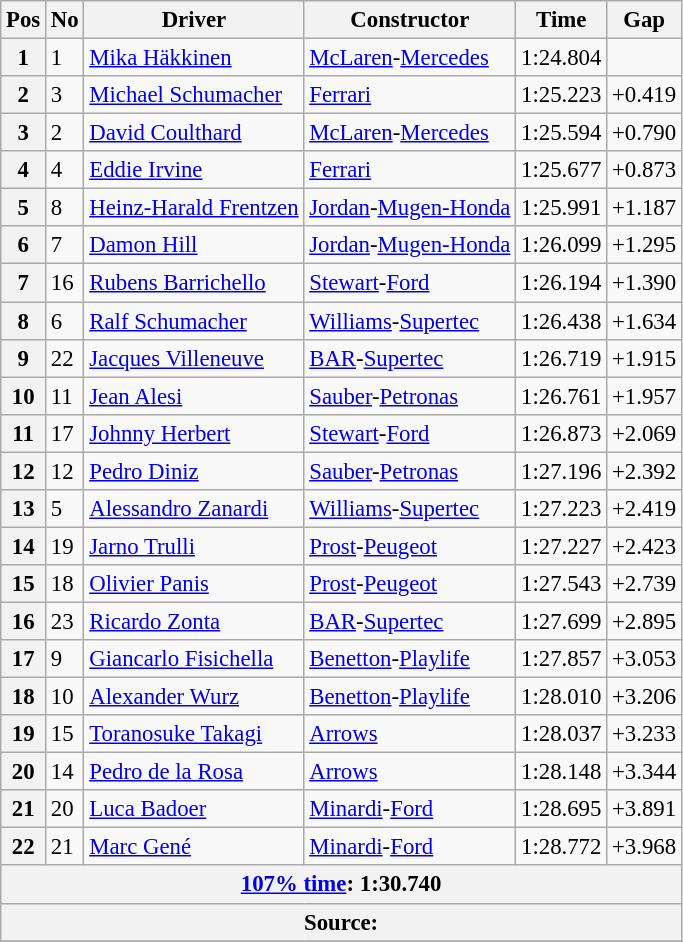<table class="wikitable sortable" style="font-size: 95%;">
<tr>
<th>Pos</th>
<th>No</th>
<th>Driver</th>
<th>Constructor</th>
<th>Time</th>
<th>Gap</th>
</tr>
<tr>
<th>1</th>
<td>1</td>
<td data-sort-value="hak"> <a href='#'>Mika Häkkinen</a></td>
<td><a href='#'>McLaren</a>-<a href='#'>Mercedes</a></td>
<td>1:24.804</td>
<td></td>
</tr>
<tr>
<th>2</th>
<td>3</td>
<td data-sort-value="scm"> <a href='#'>Michael Schumacher</a></td>
<td><a href='#'>Ferrari</a></td>
<td>1:25.223</td>
<td>+0.419</td>
</tr>
<tr>
<th>3</th>
<td>2</td>
<td data-sort-value="cou"> <a href='#'>David Coulthard</a></td>
<td><a href='#'>McLaren</a>-<a href='#'>Mercedes</a></td>
<td>1:25.594</td>
<td>+0.790</td>
</tr>
<tr>
<th>4</th>
<td>4</td>
<td data-sort-value="irv"> <a href='#'>Eddie Irvine</a></td>
<td><a href='#'>Ferrari</a></td>
<td>1:25.677</td>
<td>+0.873</td>
</tr>
<tr>
<th>5</th>
<td>8</td>
<td data-sort-value="fre"> <a href='#'>Heinz-Harald Frentzen</a></td>
<td><a href='#'>Jordan</a>-<a href='#'>Mugen-Honda</a></td>
<td>1:25.991</td>
<td>+1.187</td>
</tr>
<tr>
<th>6</th>
<td>7</td>
<td data-sort-value="hil"> <a href='#'>Damon Hill</a></td>
<td><a href='#'>Jordan</a>-<a href='#'>Mugen-Honda</a></td>
<td>1:26.099</td>
<td>+1.295</td>
</tr>
<tr>
<th>7</th>
<td>16</td>
<td data-sort-value="bar"> <a href='#'>Rubens Barrichello</a></td>
<td><a href='#'>Stewart</a>-<a href='#'>Ford</a></td>
<td>1:26.194</td>
<td>+1.390</td>
</tr>
<tr>
<th>8</th>
<td>6</td>
<td data-sort-value="scm"> <a href='#'>Ralf Schumacher</a></td>
<td><a href='#'>Williams</a>-<a href='#'>Supertec</a></td>
<td>1:26.438</td>
<td>+1.634</td>
</tr>
<tr>
<th>9</th>
<td>22</td>
<td data-sort-value="vil"> <a href='#'>Jacques Villeneuve</a></td>
<td><a href='#'>BAR</a>-<a href='#'>Supertec</a></td>
<td>1:26.719</td>
<td>+1.915</td>
</tr>
<tr>
<th>10</th>
<td>11</td>
<td data-sort-value="ale"> <a href='#'>Jean Alesi</a></td>
<td><a href='#'>Sauber</a>-<a href='#'>Petronas</a></td>
<td>1:26.761</td>
<td>+1.957</td>
</tr>
<tr>
<th>11</th>
<td>17</td>
<td data-sort-value="her"> <a href='#'>Johnny Herbert</a></td>
<td><a href='#'>Stewart</a>-<a href='#'>Ford</a></td>
<td>1:26.873</td>
<td>+2.069</td>
</tr>
<tr>
<th>12</th>
<td>12</td>
<td data-sort-value="din"> <a href='#'>Pedro Diniz</a></td>
<td><a href='#'>Sauber</a>-<a href='#'>Petronas</a></td>
<td>1:27.196</td>
<td>+2.392</td>
</tr>
<tr>
<th>13</th>
<td>5</td>
<td data-sort-value="zan"> <a href='#'>Alessandro Zanardi</a></td>
<td><a href='#'>Williams</a>-<a href='#'>Supertec</a></td>
<td>1:27.223</td>
<td>+2.419</td>
</tr>
<tr>
<th>14</th>
<td>19</td>
<td data-sort-value="tru"> <a href='#'>Jarno Trulli</a></td>
<td><a href='#'>Prost</a>-<a href='#'>Peugeot</a></td>
<td>1:27.227</td>
<td>+2.423</td>
</tr>
<tr>
<th>15</th>
<td>18</td>
<td data-sort-value="pan"> <a href='#'>Olivier Panis</a></td>
<td><a href='#'>Prost</a>-<a href='#'>Peugeot</a></td>
<td>1:27.543</td>
<td>+2.739</td>
</tr>
<tr>
<th>16</th>
<td>23</td>
<td data-sort-value="zon"> <a href='#'>Ricardo Zonta</a></td>
<td><a href='#'>BAR</a>-<a href='#'>Supertec</a></td>
<td>1:27.699</td>
<td>+2.895</td>
</tr>
<tr>
<th>17</th>
<td>9</td>
<td data-sort-value="fis"> <a href='#'>Giancarlo Fisichella</a></td>
<td><a href='#'>Benetton</a>-<a href='#'>Playlife</a></td>
<td>1:27.857</td>
<td>+3.053</td>
</tr>
<tr>
<th>18</th>
<td>10</td>
<td data-sort-value="wur"> <a href='#'>Alexander Wurz</a></td>
<td><a href='#'>Benetton</a>-<a href='#'>Playlife</a></td>
<td>1:28.010</td>
<td>+3.206</td>
</tr>
<tr>
<th>19</th>
<td>15</td>
<td data-sort-value="tak"> <a href='#'>Toranosuke Takagi</a></td>
<td><a href='#'>Arrows</a></td>
<td>1:28.037</td>
<td>+3.233</td>
</tr>
<tr>
<th>20</th>
<td>14</td>
<td data-sort-value="de l"> <a href='#'>Pedro de la Rosa</a></td>
<td><a href='#'>Arrows</a></td>
<td>1:28.148</td>
<td>+3.344</td>
</tr>
<tr>
<th>21</th>
<td>20</td>
<td data-sort-value="bad"> <a href='#'>Luca Badoer</a></td>
<td><a href='#'>Minardi</a>-<a href='#'>Ford</a></td>
<td>1:28.695</td>
<td>+3.891</td>
</tr>
<tr>
<th>22</th>
<td>21</td>
<td data-sort-value="gen"> <a href='#'>Marc Gené</a></td>
<td><a href='#'>Minardi</a>-<a href='#'>Ford</a></td>
<td>1:28.772</td>
<td>+3.968</td>
</tr>
<tr>
<th colspan="6"><a href='#'>107% time</a>: 1:30.740</th>
</tr>
<tr>
<th colspan=7>Source:</th>
</tr>
<tr>
</tr>
</table>
